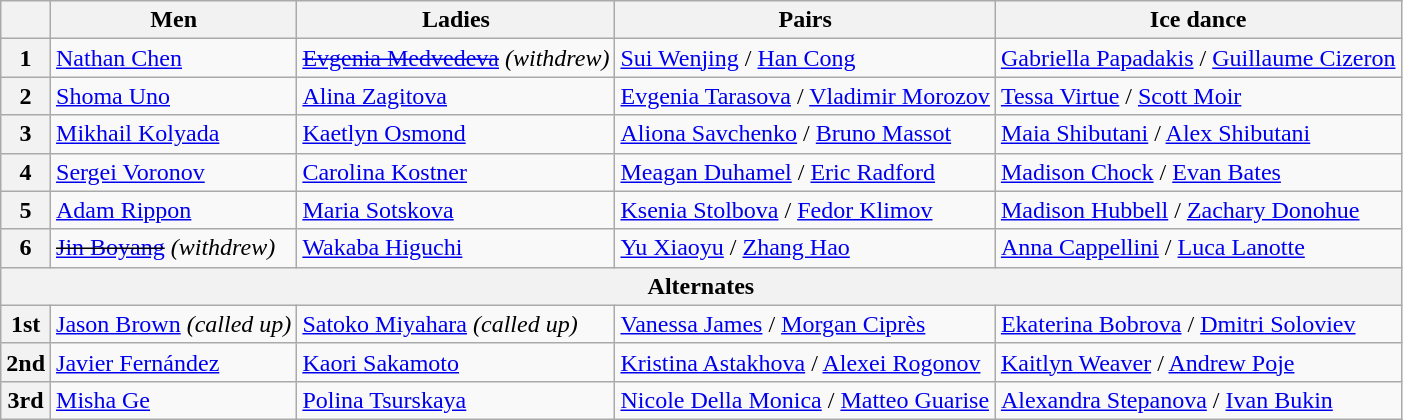<table class="wikitable">
<tr>
<th></th>
<th>Men</th>
<th>Ladies</th>
<th>Pairs</th>
<th>Ice dance</th>
</tr>
<tr>
<th>1</th>
<td> <a href='#'>Nathan Chen</a></td>
<td> <a href='#'><s>Evgenia Medvedeva</s></a> <em>(withdrew)</em></td>
<td> <a href='#'>Sui Wenjing</a> / <a href='#'>Han Cong</a></td>
<td> <a href='#'>Gabriella Papadakis</a> / <a href='#'>Guillaume Cizeron</a></td>
</tr>
<tr>
<th>2</th>
<td> <a href='#'>Shoma Uno</a></td>
<td> <a href='#'>Alina Zagitova</a></td>
<td> <a href='#'>Evgenia Tarasova</a> / <a href='#'>Vladimir Morozov</a></td>
<td> <a href='#'>Tessa Virtue</a> / <a href='#'>Scott Moir</a></td>
</tr>
<tr>
<th>3</th>
<td> <a href='#'>Mikhail Kolyada</a></td>
<td> <a href='#'>Kaetlyn Osmond</a></td>
<td> <a href='#'>Aliona Savchenko</a> / <a href='#'>Bruno Massot</a></td>
<td> <a href='#'>Maia Shibutani</a> / <a href='#'>Alex Shibutani</a></td>
</tr>
<tr>
<th>4</th>
<td> <a href='#'>Sergei Voronov</a></td>
<td> <a href='#'>Carolina Kostner</a></td>
<td> <a href='#'>Meagan Duhamel</a> / <a href='#'>Eric Radford</a></td>
<td> <a href='#'>Madison Chock</a> / <a href='#'>Evan Bates</a></td>
</tr>
<tr>
<th>5</th>
<td> <a href='#'>Adam Rippon</a></td>
<td> <a href='#'>Maria Sotskova</a></td>
<td> <a href='#'>Ksenia Stolbova</a> / <a href='#'>Fedor Klimov</a></td>
<td> <a href='#'>Madison Hubbell</a> / <a href='#'>Zachary Donohue</a></td>
</tr>
<tr>
<th>6</th>
<td> <s><a href='#'>Jin Boyang</a></s> <em>(withdrew)</em></td>
<td> <a href='#'>Wakaba Higuchi</a></td>
<td> <a href='#'>Yu Xiaoyu</a> / <a href='#'>Zhang Hao</a></td>
<td> <a href='#'>Anna Cappellini</a> / <a href='#'>Luca Lanotte</a></td>
</tr>
<tr>
<th colspan=5 align=center>Alternates</th>
</tr>
<tr>
<th>1st</th>
<td> <a href='#'>Jason Brown</a> <em>(called up)</em></td>
<td> <a href='#'>Satoko Miyahara</a> <em>(called up)</em></td>
<td> <a href='#'>Vanessa James</a> / <a href='#'>Morgan Ciprès</a></td>
<td> <a href='#'>Ekaterina Bobrova</a> / <a href='#'>Dmitri Soloviev</a></td>
</tr>
<tr>
<th>2nd</th>
<td> <a href='#'>Javier Fernández</a></td>
<td> <a href='#'>Kaori Sakamoto</a></td>
<td> <a href='#'>Kristina Astakhova</a> / <a href='#'>Alexei Rogonov</a></td>
<td> <a href='#'>Kaitlyn Weaver</a> / <a href='#'>Andrew Poje</a></td>
</tr>
<tr>
<th>3rd</th>
<td> <a href='#'>Misha Ge</a></td>
<td> <a href='#'>Polina Tsurskaya</a></td>
<td> <a href='#'>Nicole Della Monica</a> / <a href='#'>Matteo Guarise</a></td>
<td> <a href='#'>Alexandra Stepanova</a> / <a href='#'>Ivan Bukin</a></td>
</tr>
</table>
